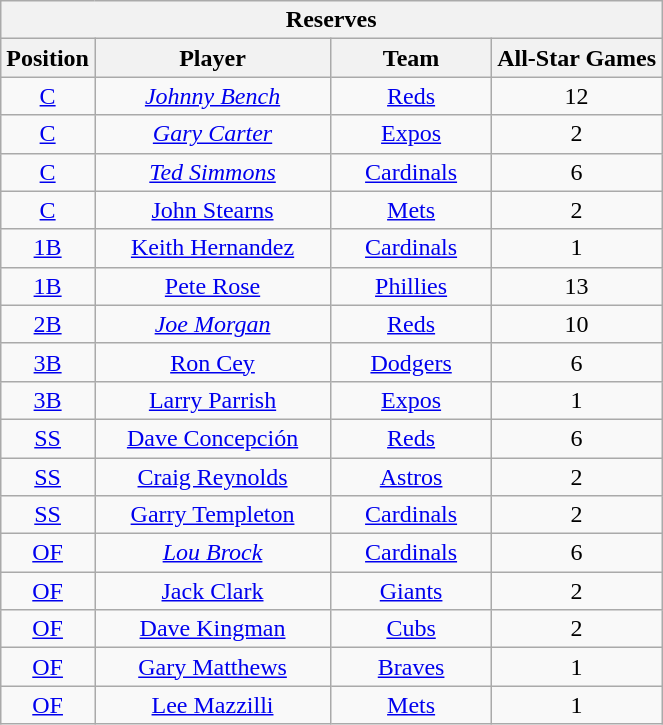<table class="wikitable" style="font-size: 100%; text-align:center;">
<tr>
<th colspan="4">Reserves</th>
</tr>
<tr>
<th>Position</th>
<th width="150">Player</th>
<th width="100">Team</th>
<th>All-Star Games</th>
</tr>
<tr>
<td><a href='#'>C</a></td>
<td><em><a href='#'>Johnny Bench</a></em></td>
<td><a href='#'>Reds</a></td>
<td>12</td>
</tr>
<tr>
<td><a href='#'>C</a></td>
<td><em><a href='#'>Gary Carter</a></em></td>
<td><a href='#'>Expos</a></td>
<td>2</td>
</tr>
<tr>
<td><a href='#'>C</a></td>
<td><em><a href='#'>Ted Simmons</a></em></td>
<td><a href='#'>Cardinals</a></td>
<td>6</td>
</tr>
<tr>
<td><a href='#'>C</a></td>
<td><a href='#'>John Stearns</a></td>
<td><a href='#'>Mets</a></td>
<td>2</td>
</tr>
<tr>
<td><a href='#'>1B</a></td>
<td><a href='#'>Keith Hernandez</a></td>
<td><a href='#'>Cardinals</a></td>
<td>1</td>
</tr>
<tr>
<td><a href='#'>1B</a></td>
<td><a href='#'>Pete Rose</a></td>
<td><a href='#'>Phillies</a></td>
<td>13</td>
</tr>
<tr>
<td><a href='#'>2B</a></td>
<td><em><a href='#'>Joe Morgan</a></em></td>
<td><a href='#'>Reds</a></td>
<td>10</td>
</tr>
<tr>
<td><a href='#'>3B</a></td>
<td><a href='#'>Ron Cey</a></td>
<td><a href='#'>Dodgers</a></td>
<td>6</td>
</tr>
<tr>
<td><a href='#'>3B</a></td>
<td><a href='#'>Larry Parrish</a></td>
<td><a href='#'>Expos</a></td>
<td>1</td>
</tr>
<tr>
<td><a href='#'>SS</a></td>
<td><a href='#'>Dave Concepción</a></td>
<td><a href='#'>Reds</a></td>
<td>6</td>
</tr>
<tr>
<td><a href='#'>SS</a></td>
<td><a href='#'>Craig Reynolds</a></td>
<td><a href='#'>Astros</a></td>
<td>2</td>
</tr>
<tr>
<td><a href='#'>SS</a></td>
<td><a href='#'>Garry Templeton</a></td>
<td><a href='#'>Cardinals</a></td>
<td>2</td>
</tr>
<tr>
<td><a href='#'>OF</a></td>
<td><em><a href='#'>Lou Brock</a></em></td>
<td><a href='#'>Cardinals</a></td>
<td>6</td>
</tr>
<tr>
<td><a href='#'>OF</a></td>
<td><a href='#'>Jack Clark</a></td>
<td><a href='#'>Giants</a></td>
<td>2</td>
</tr>
<tr>
<td><a href='#'>OF</a></td>
<td><a href='#'>Dave Kingman</a></td>
<td><a href='#'>Cubs</a></td>
<td>2</td>
</tr>
<tr>
<td><a href='#'>OF</a></td>
<td><a href='#'>Gary Matthews</a></td>
<td><a href='#'>Braves</a></td>
<td>1</td>
</tr>
<tr>
<td><a href='#'>OF</a></td>
<td><a href='#'>Lee Mazzilli</a></td>
<td><a href='#'>Mets</a></td>
<td>1</td>
</tr>
</table>
